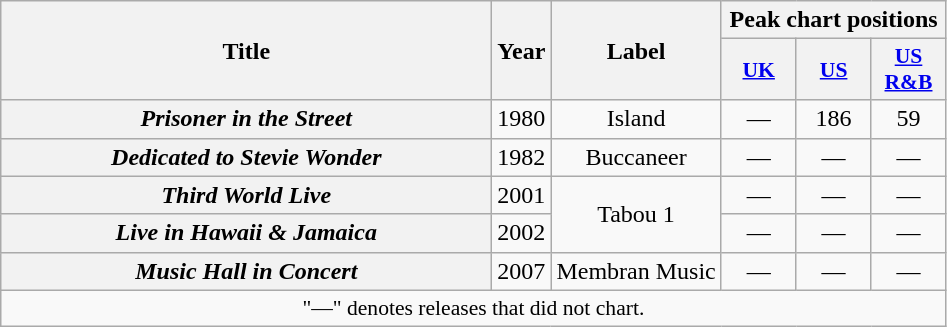<table class="wikitable plainrowheaders" style="text-align:center;" border="1">
<tr>
<th scope="col" rowspan=2 style="width:20em;">Title</th>
<th scope="col" rowspan=2>Year</th>
<th scope="col" rowspan=2>Label</th>
<th scope="col" colspan=3>Peak chart positions</th>
</tr>
<tr>
<th scope="col" style="width:3em;font-size:90%";"><a href='#'>UK</a><br></th>
<th scope="col" style="width:3em;font-size:90%";"><a href='#'>US</a><br></th>
<th scope="col" style="width:3em;font-size:90%";"><a href='#'>US R&B</a><br></th>
</tr>
<tr>
<th scope="row"><em>Prisoner in the Street</em></th>
<td>1980</td>
<td>Island</td>
<td>—</td>
<td>186</td>
<td>59</td>
</tr>
<tr>
<th scope="row"><em>Dedicated to Stevie Wonder</em></th>
<td>1982</td>
<td>Buccaneer</td>
<td>—</td>
<td>—</td>
<td>—</td>
</tr>
<tr>
<th scope="row"><em>Third World Live</em></th>
<td>2001</td>
<td rowspan="2">Tabou 1</td>
<td>—</td>
<td>—</td>
<td>—</td>
</tr>
<tr>
<th scope="row"><em>Live in Hawaii & Jamaica</em></th>
<td>2002</td>
<td>—</td>
<td>—</td>
<td>—</td>
</tr>
<tr>
<th scope="row"><em>Music Hall in Concert</em></th>
<td>2007</td>
<td>Membran Music</td>
<td>—</td>
<td>—</td>
<td>—</td>
</tr>
<tr>
<td colspan="6" style="font-size:90%">"—" denotes releases that did not chart.</td>
</tr>
</table>
